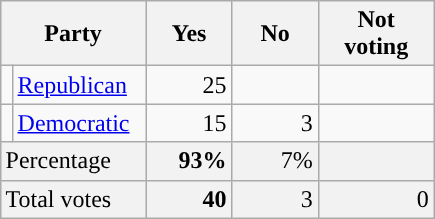<table class="wikitable" style="float:right; background: #f9f9f9; text-align: right;">
<tr>
<th colspan="2" scope="col" style="width: 90px">Party</th>
<th scope="col" style="width: 50px">Yes</th>
<th scope="col" style="width: 50px">No</th>
<th scope="col" style="width: 70px">Not voting</th>
</tr>
<tr>
<td scope="row" style="background-color:"></td>
<td scope="row" style="text-align: left;"><a href='#'>Republican</a></td>
<td>25</td>
<td></td>
<td></td>
</tr>
<tr>
<td scope="row" style="background-color:"></td>
<td scope="row" style="text-align: left;"><a href='#'>Democratic</a></td>
<td>15</td>
<td>3</td>
<td></td>
</tr>
<tr class="tfoot" style="background:#f2f2f2;"|>
<td scope="row" colspan="2" style="text-align:left;">Percentage</td>
<td><strong>93%</strong></td>
<td>7%</td>
<td></td>
</tr>
<tr class="tfoot" style="background:#f2f2f2;">
<td scope="row" colspan="2" style="text-align:left;">Total votes</td>
<td> <strong>40</strong></td>
<td>3</td>
<td>0</td>
</tr>
</table>
